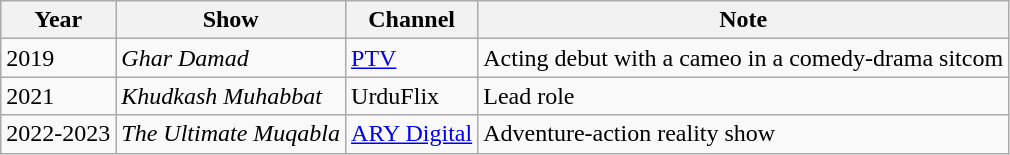<table class="wikitable">
<tr>
<th>Year</th>
<th>Show</th>
<th>Channel</th>
<th>Note</th>
</tr>
<tr>
<td>2019</td>
<td><em>Ghar Damad</em></td>
<td><a href='#'>PTV</a></td>
<td>Acting debut with a cameo in a comedy-drama sitcom</td>
</tr>
<tr>
<td>2021</td>
<td><em>Khudkash Muhabbat</em></td>
<td>UrduFlix</td>
<td>Lead role</td>
</tr>
<tr>
<td>2022-2023</td>
<td><em>The Ultimate Muqabla</em></td>
<td><a href='#'>ARY Digital</a></td>
<td>Adventure-action reality show</td>
</tr>
</table>
